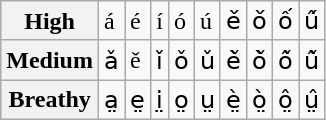<table class="wikitable">
<tr>
<th>High</th>
<td>á</td>
<td>é</td>
<td>í</td>
<td>ó</td>
<td>ú</td>
<td>è́</td>
<td>ò́</td>
<td>ố</td>
<td>û́</td>
</tr>
<tr>
<th>Medium</th>
<td>ǎ</td>
<td>ě</td>
<td>ǐ</td>
<td>ǒ</td>
<td>ǔ</td>
<td>è̌</td>
<td>ò̌</td>
<td>ô̌</td>
<td>û̌</td>
</tr>
<tr>
<th>Breathy</th>
<td>a̤</td>
<td>e̤</td>
<td>i̤</td>
<td>o̤</td>
<td>ṳ</td>
<td>è̤</td>
<td>ò̤</td>
<td>ô̤</td>
<td>ṳ̂</td>
</tr>
</table>
